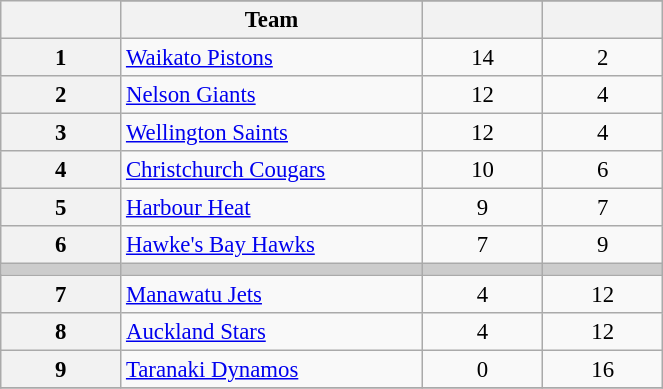<table class="wikitable" width="35%" style="font-size:95%; text-align:center">
<tr>
<th width="5%" rowspan=2></th>
</tr>
<tr>
<th width="10%">Team</th>
<th width="5%"></th>
<th width="5%"></th>
</tr>
<tr>
<th>1</th>
<td align=left><a href='#'>Waikato Pistons</a></td>
<td>14</td>
<td>2</td>
</tr>
<tr>
<th>2</th>
<td align=left><a href='#'>Nelson Giants</a></td>
<td>12</td>
<td>4</td>
</tr>
<tr>
<th>3</th>
<td align=left><a href='#'>Wellington Saints</a></td>
<td>12</td>
<td>4</td>
</tr>
<tr>
<th>4</th>
<td align=left><a href='#'>Christchurch Cougars</a></td>
<td>10</td>
<td>6</td>
</tr>
<tr>
<th>5</th>
<td align=left><a href='#'>Harbour Heat</a></td>
<td>9</td>
<td>7</td>
</tr>
<tr>
<th>6</th>
<td align=left><a href='#'>Hawke's Bay Hawks</a></td>
<td>7</td>
<td>9</td>
</tr>
<tr bgcolor="#cccccc">
<td></td>
<td></td>
<td></td>
<td></td>
</tr>
<tr>
<th>7</th>
<td align=left><a href='#'>Manawatu Jets</a></td>
<td>4</td>
<td>12</td>
</tr>
<tr>
<th>8</th>
<td align=left><a href='#'>Auckland Stars</a></td>
<td>4</td>
<td>12</td>
</tr>
<tr>
<th>9</th>
<td align=left><a href='#'>Taranaki Dynamos</a></td>
<td>0</td>
<td>16</td>
</tr>
<tr>
</tr>
</table>
